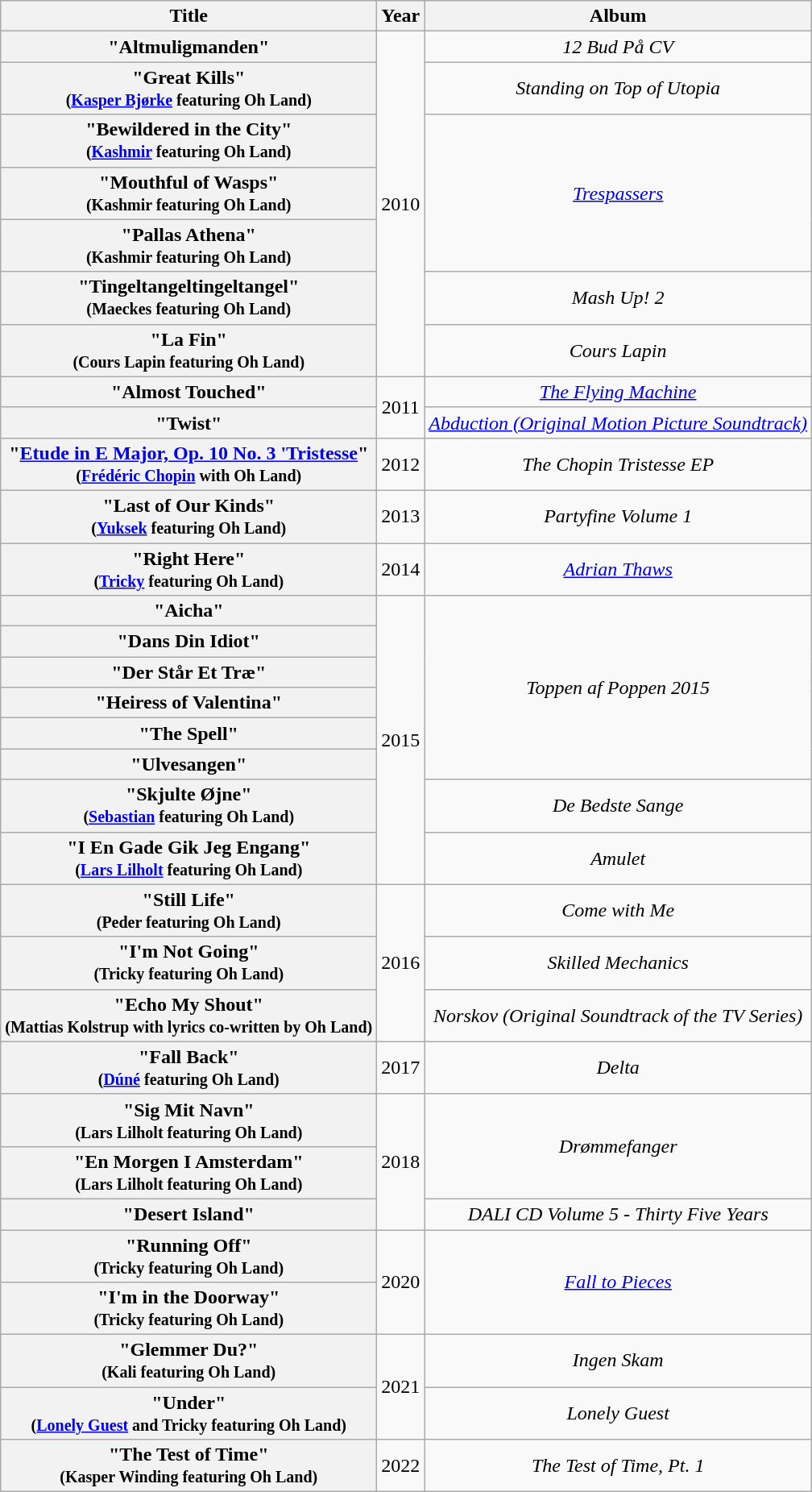<table class="wikitable plainrowheaders" style="text-align:center;">
<tr>
<th scope="col">Title</th>
<th scope="col">Year</th>
<th scope="col">Album</th>
</tr>
<tr>
<th scope="row">"Altmuligmanden"</th>
<td rowspan="7">2010</td>
<td><em>12 Bud På CV</em></td>
</tr>
<tr>
<th scope="row">"Great Kills"<br><small>(<a href='#'>Kasper Bjørke</a> featuring Oh Land)</small></th>
<td><em>Standing on Top of Utopia</em></td>
</tr>
<tr>
<th scope="row">"Bewildered in the City"<br><small>(<a href='#'>Kashmir</a> featuring Oh Land)</small></th>
<td rowspan="3"><em><a href='#'>Trespassers</a></em></td>
</tr>
<tr>
<th scope="row">"Mouthful of Wasps"<br><small>(Kashmir featuring Oh Land)</small></th>
</tr>
<tr>
<th scope="row">"Pallas Athena"<br><small>(Kashmir featuring Oh Land)</small></th>
</tr>
<tr>
<th scope="row">"Tingeltangeltingeltangel"<br><small>(Maeckes featuring Oh Land)</small></th>
<td><em>Mash Up! 2</em></td>
</tr>
<tr>
<th scope="row">"La Fin"<br><small>(Cours Lapin featuring Oh Land)</small></th>
<td><em>Cours Lapin</em></td>
</tr>
<tr>
<th scope="row">"Almost Touched"</th>
<td rowspan="2">2011</td>
<td><em><a href='#'>The Flying Machine</a></em></td>
</tr>
<tr>
<th scope="row">"Twist"</th>
<td><em><a href='#'>Abduction (Original Motion Picture Soundtrack)</a></em></td>
</tr>
<tr>
<th scope="row">"<a href='#'>Etude in E Major, Op. 10 No. 3 'Tristesse</a>"<br><small>(<a href='#'>Frédéric Chopin</a> with Oh Land)</small></th>
<td>2012</td>
<td><em>The Chopin Tristesse EP</em></td>
</tr>
<tr>
<th scope="row">"Last of Our Kinds"<br><small>(<a href='#'>Yuksek</a> featuring Oh Land)</small></th>
<td>2013</td>
<td><em>Partyfine Volume 1</em></td>
</tr>
<tr>
<th scope="row">"Right Here"<br><small>(<a href='#'>Tricky</a> featuring Oh Land)</small></th>
<td>2014</td>
<td><em><a href='#'>Adrian Thaws</a></em></td>
</tr>
<tr>
<th scope="row">"Aicha"</th>
<td rowspan="8">2015</td>
<td rowspan="6"><em>Toppen af Poppen 2015</em></td>
</tr>
<tr>
<th scope="row">"Dans Din Idiot"</th>
</tr>
<tr>
<th scope="row">"Der Står Et Træ"</th>
</tr>
<tr>
<th scope="row">"Heiress of Valentina"</th>
</tr>
<tr>
<th scope="row">"The Spell"</th>
</tr>
<tr>
<th scope="row">"Ulvesangen"</th>
</tr>
<tr>
<th scope="row">"Skjulte Øjne"<br><small>(<a href='#'>Sebastian</a> featuring Oh Land)</small></th>
<td><em>De Bedste Sange</em></td>
</tr>
<tr>
<th scope="row">"I En Gade Gik Jeg Engang"<br><small>(<a href='#'>Lars Lilholt</a> featuring Oh Land)</small></th>
<td><em>Amulet</em></td>
</tr>
<tr>
<th scope="row">"Still Life"<br><small>(Peder featuring Oh Land)</small></th>
<td rowspan="3">2016</td>
<td><em>Come with Me</em></td>
</tr>
<tr>
<th scope="row">"I'm Not Going"<br><small>(Tricky featuring Oh Land)</small></th>
<td><em>Skilled Mechanics</em></td>
</tr>
<tr>
<th scope="row">"Echo My Shout"<br><small>(Mattias Kolstrup with lyrics co-written by Oh Land)</small></th>
<td><em>Norskov (Original Soundtrack of the TV Series)</em></td>
</tr>
<tr>
<th scope="row">"Fall Back"<br><small>(<a href='#'>Dúné</a> featuring Oh Land)</small></th>
<td>2017</td>
<td><em>Delta</em></td>
</tr>
<tr>
<th scope="row">"Sig Mit Navn"<br><small>(Lars Lilholt featuring Oh Land)</small></th>
<td rowspan="3">2018</td>
<td rowspan="2"><em>Drømmefanger</em></td>
</tr>
<tr>
<th scope="row">"En Morgen I Amsterdam"<br><small>(Lars Lilholt featuring Oh Land)</small></th>
</tr>
<tr>
<th scope="row">"Desert Island"</th>
<td><em>DALI CD Volume 5 - Thirty Five Years</em></td>
</tr>
<tr>
<th scope="row">"Running Off"<br><small>(Tricky featuring Oh Land)</small></th>
<td rowspan="2">2020</td>
<td rowspan="2"><em><a href='#'>Fall to Pieces</a></em></td>
</tr>
<tr>
<th scope="row">"I'm in the Doorway"<br><small>(Tricky featuring Oh Land)</small></th>
</tr>
<tr>
<th scope="row">"Glemmer Du?"<br><small>(Kali featuring Oh Land)</small></th>
<td rowspan="2">2021</td>
<td><em>Ingen Skam</em></td>
</tr>
<tr>
<th scope="row">"Under"<br><small>(<a href='#'>Lonely Guest</a> and Tricky featuring Oh Land)</small></th>
<td><em>Lonely Guest</em></td>
</tr>
<tr>
<th scope="row">"The Test of Time"<br><small>(Kasper Winding featuring Oh Land)</small></th>
<td>2022</td>
<td><em>The Test of Time, Pt. 1</em></td>
</tr>
</table>
